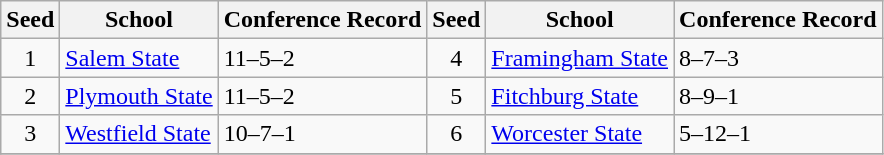<table class="wikitable">
<tr>
<th>Seed</th>
<th>School</th>
<th>Conference Record</th>
<th>Seed</th>
<th>School</th>
<th>Conference Record</th>
</tr>
<tr>
<td align=center>1</td>
<td><a href='#'>Salem State</a></td>
<td>11–5–2</td>
<td align=center>4</td>
<td><a href='#'>Framingham State</a></td>
<td>8–7–3</td>
</tr>
<tr>
<td align=center>2</td>
<td><a href='#'>Plymouth State</a></td>
<td>11–5–2</td>
<td align=center>5</td>
<td><a href='#'>Fitchburg State</a></td>
<td>8–9–1</td>
</tr>
<tr>
<td align=center>3</td>
<td><a href='#'>Westfield State</a></td>
<td>10–7–1</td>
<td align=center>6</td>
<td><a href='#'>Worcester State</a></td>
<td>5–12–1</td>
</tr>
<tr>
</tr>
</table>
